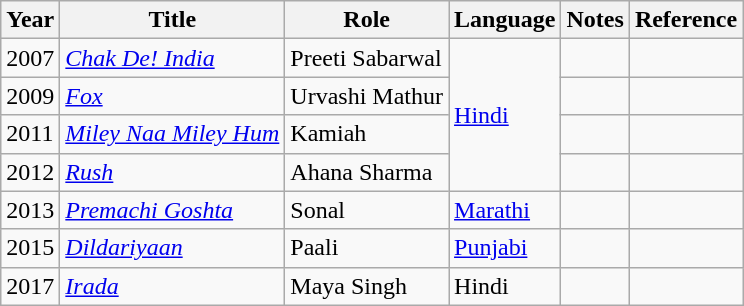<table class="wikitable">
<tr>
<th>Year</th>
<th>Title</th>
<th>Role</th>
<th>Language</th>
<th>Notes</th>
<th>Reference</th>
</tr>
<tr>
<td>2007</td>
<td><em><a href='#'>Chak De! India</a></em></td>
<td>Preeti Sabarwal</td>
<td rowspan="4"><a href='#'>Hindi</a></td>
<td></td>
<td></td>
</tr>
<tr>
<td>2009</td>
<td><em><a href='#'>Fox</a></em></td>
<td>Urvashi Mathur</td>
<td></td>
<td></td>
</tr>
<tr>
<td>2011</td>
<td><em><a href='#'>Miley Naa Miley Hum</a></em></td>
<td>Kamiah</td>
<td></td>
<td></td>
</tr>
<tr>
<td>2012</td>
<td><em><a href='#'>Rush</a></em></td>
<td>Ahana Sharma</td>
<td></td>
<td></td>
</tr>
<tr>
<td>2013</td>
<td><em><a href='#'>Premachi Goshta</a></em></td>
<td>Sonal</td>
<td><a href='#'>Marathi</a></td>
<td></td>
<td></td>
</tr>
<tr>
<td>2015</td>
<td><em><a href='#'>Dildariyaan</a></em></td>
<td>Paali</td>
<td><a href='#'>Punjabi</a></td>
<td></td>
<td></td>
</tr>
<tr>
<td>2017</td>
<td><em><a href='#'>Irada</a></em></td>
<td>Maya Singh</td>
<td>Hindi</td>
<td></td>
<td></td>
</tr>
</table>
